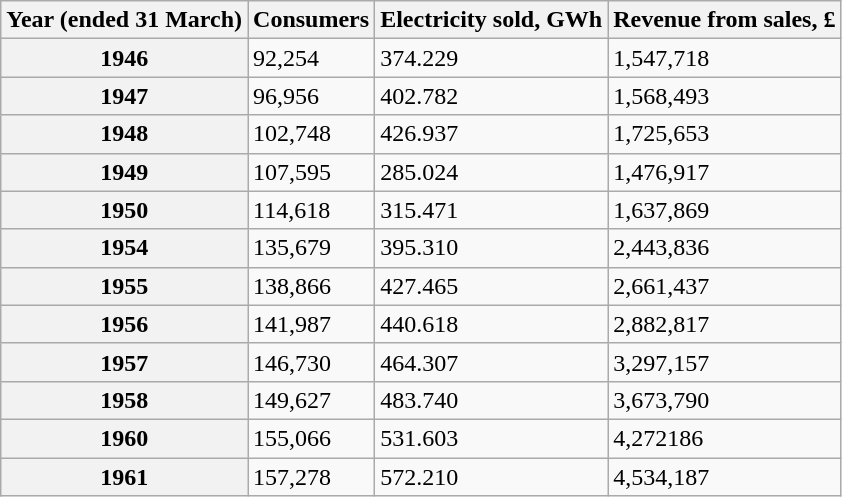<table class="wikitable">
<tr>
<th>Year (ended 31 March)</th>
<th>Consumers</th>
<th>Electricity sold, GWh</th>
<th>Revenue from sales, £</th>
</tr>
<tr>
<th>1946</th>
<td>92,254</td>
<td>374.229</td>
<td>1,547,718</td>
</tr>
<tr>
<th>1947</th>
<td>96,956</td>
<td>402.782</td>
<td>1,568,493</td>
</tr>
<tr>
<th>1948</th>
<td>102,748</td>
<td>426.937</td>
<td>1,725,653</td>
</tr>
<tr>
<th>1949</th>
<td>107,595</td>
<td>285.024</td>
<td>1,476,917</td>
</tr>
<tr>
<th>1950</th>
<td>114,618</td>
<td>315.471</td>
<td>1,637,869</td>
</tr>
<tr>
<th>1954</th>
<td>135,679</td>
<td>395.310</td>
<td>2,443,836</td>
</tr>
<tr>
<th>1955</th>
<td>138,866</td>
<td>427.465</td>
<td>2,661,437</td>
</tr>
<tr>
<th>1956</th>
<td>141,987</td>
<td>440.618</td>
<td>2,882,817</td>
</tr>
<tr>
<th>1957</th>
<td>146,730</td>
<td>464.307</td>
<td>3,297,157</td>
</tr>
<tr>
<th>1958</th>
<td>149,627</td>
<td>483.740</td>
<td>3,673,790</td>
</tr>
<tr>
<th>1960</th>
<td>155,066</td>
<td>531.603</td>
<td>4,272186</td>
</tr>
<tr>
<th>1961</th>
<td>157,278</td>
<td>572.210</td>
<td>4,534,187</td>
</tr>
</table>
